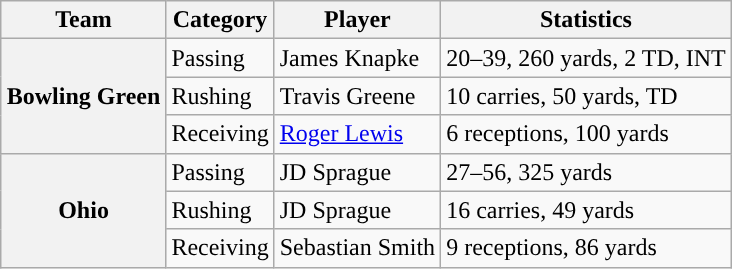<table class="wikitable" style="float:right">
<tr>
<th>Team</th>
<th>Category</th>
<th>Player</th>
<th>Statistics</th>
</tr>
<tr>
<th rowspan=3>Bowling Green</th>
<td>Passing</td>
<td>James Knapke</td>
<td>20–39, 260 yards, 2 TD, INT</td>
</tr>
<tr>
<td>Rushing</td>
<td>Travis Greene</td>
<td>10 carries, 50 yards, TD</td>
</tr>
<tr>
<td>Receiving</td>
<td><a href='#'>Roger Lewis</a></td>
<td>6 receptions, 100 yards</td>
</tr>
<tr>
<th rowspan=3>Ohio</th>
<td>Passing</td>
<td>JD Sprague</td>
<td>27–56, 325 yards</td>
</tr>
<tr>
<td>Rushing</td>
<td>JD Sprague</td>
<td>16 carries, 49 yards</td>
</tr>
<tr>
<td>Receiving</td>
<td>Sebastian Smith</td>
<td>9 receptions, 86 yards</td>
</tr>
</table>
